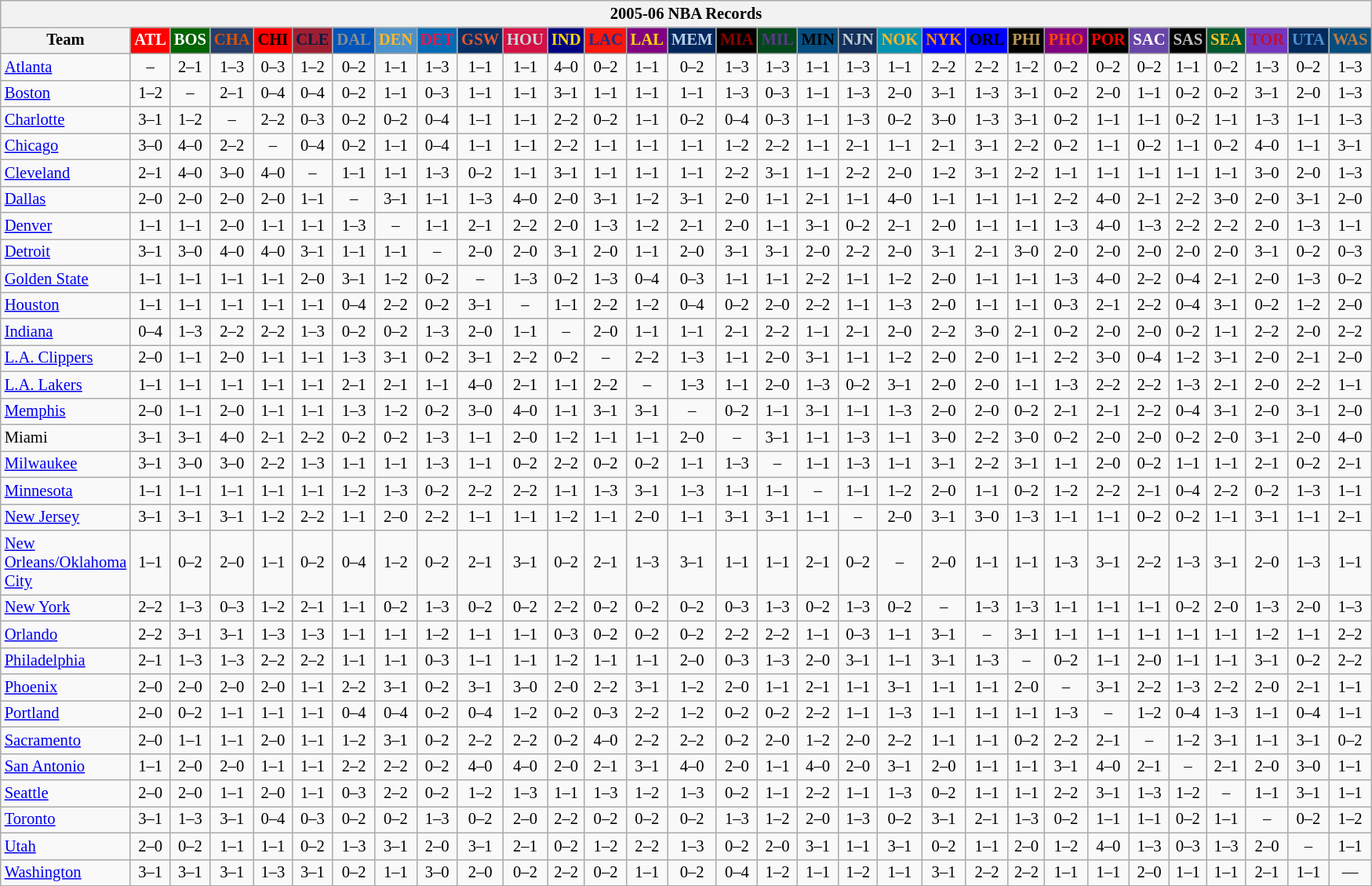<table class="wikitable" style="font-size:86%; text-align:center;">
<tr>
<th colspan=31>2005-06 NBA Records</th>
</tr>
<tr>
<th width=100>Team</th>
<th style="background:#FF0000;color:#FFFFFF;width=35">ATL</th>
<th style="background:#006400;color:#FFFFFF;width=35">BOS</th>
<th style="background:#253E6A;color:#DF5106;width=35">CHA</th>
<th style="background:#FF0000;color:#000000;width=35">CHI</th>
<th style="background:#9F1F32;color:#001D43;width=35">CLE</th>
<th style="background:#0055BA;color:#898D8F;width=35">DAL</th>
<th style="background:#4C92CC;color:#FDB827;width=35">DEN</th>
<th style="background:#006BB7;color:#ED164B;width=35">DET</th>
<th style="background:#072E63;color:#DC5A34;width=35">GSW</th>
<th style="background:#D31145;color:#CBD4D8;width=35">HOU</th>
<th style="background:#000080;color:#FFD700;width=35">IND</th>
<th style="background:#F9160D;color:#1A2E8B;width=35">LAC</th>
<th style="background:#800080;color:#FFD700;width=35">LAL</th>
<th style="background:#00265B;color:#BAD1EB;width=35">MEM</th>
<th style="background:#000000;color:#8B0000;width=35">MIA</th>
<th style="background:#00471B;color:#5C378A;width=35">MIL</th>
<th style="background:#044D80;color:#000000;width=35">MIN</th>
<th style="background:#12305B;color:#C4CED4;width=35">NJN</th>
<th style="background:#0093B1;color:#FDB827;width=35">NOK</th>
<th style="background:#0000FF;color:#FF8C00;width=35">NYK</th>
<th style="background:#0000FF;color:#000000;width=35">ORL</th>
<th style="background:#000000;color:#BB9754;width=35">PHI</th>
<th style="background:#800080;color:#FF4500;width=35">PHO</th>
<th style="background:#000000;color:#FF0000;width=35">POR</th>
<th style="background:#6846A8;color:#FFFFFF;width=35">SAC</th>
<th style="background:#000000;color:#C0C0C0;width=35">SAS</th>
<th style="background:#005831;color:#FFC322;width=35">SEA</th>
<th style="background:#7436BF;color:#BE0F34;width=35">TOR</th>
<th style="background:#042A5C;color:#4C8ECC;width=35">UTA</th>
<th style="background:#044D7D;color:#BC7A44;width=35">WAS</th>
</tr>
<tr>
<td style="text-align:left;"><a href='#'>Atlanta</a></td>
<td>–</td>
<td>2–1</td>
<td>1–3</td>
<td>0–3</td>
<td>1–2</td>
<td>0–2</td>
<td>1–1</td>
<td>1–3</td>
<td>1–1</td>
<td>1–1</td>
<td>4–0</td>
<td>0–2</td>
<td>1–1</td>
<td>0–2</td>
<td>1–3</td>
<td>1–3</td>
<td>1–1</td>
<td>1–3</td>
<td>1–1</td>
<td>2–2</td>
<td>2–2</td>
<td>1–2</td>
<td>0–2</td>
<td>0–2</td>
<td>0–2</td>
<td>1–1</td>
<td>0–2</td>
<td>1–3</td>
<td>0–2</td>
<td>1–3</td>
</tr>
<tr>
<td style="text-align:left;"><a href='#'>Boston</a></td>
<td>1–2</td>
<td>–</td>
<td>2–1</td>
<td>0–4</td>
<td>0–4</td>
<td>0–2</td>
<td>1–1</td>
<td>0–3</td>
<td>1–1</td>
<td>1–1</td>
<td>3–1</td>
<td>1–1</td>
<td>1–1</td>
<td>1–1</td>
<td>1–3</td>
<td>0–3</td>
<td>1–1</td>
<td>1–3</td>
<td>2–0</td>
<td>3–1</td>
<td>1–3</td>
<td>3–1</td>
<td>0–2</td>
<td>2–0</td>
<td>1–1</td>
<td>0–2</td>
<td>0–2</td>
<td>3–1</td>
<td>2–0</td>
<td>1–3</td>
</tr>
<tr>
<td style="text-align:left;"><a href='#'>Charlotte</a></td>
<td>3–1</td>
<td>1–2</td>
<td>–</td>
<td>2–2</td>
<td>0–3</td>
<td>0–2</td>
<td>0–2</td>
<td>0–4</td>
<td>1–1</td>
<td>1–1</td>
<td>2–2</td>
<td>0–2</td>
<td>1–1</td>
<td>0–2</td>
<td>0–4</td>
<td>0–3</td>
<td>1–1</td>
<td>1–3</td>
<td>0–2</td>
<td>3–0</td>
<td>1–3</td>
<td>3–1</td>
<td>0–2</td>
<td>1–1</td>
<td>1–1</td>
<td>0–2</td>
<td>1–1</td>
<td>1–3</td>
<td>1–1</td>
<td>1–3</td>
</tr>
<tr>
<td style="text-align:left;"><a href='#'>Chicago</a></td>
<td>3–0</td>
<td>4–0</td>
<td>2–2</td>
<td>–</td>
<td>0–4</td>
<td>0–2</td>
<td>1–1</td>
<td>0–4</td>
<td>1–1</td>
<td>1–1</td>
<td>2–2</td>
<td>1–1</td>
<td>1–1</td>
<td>1–1</td>
<td>1–2</td>
<td>2–2</td>
<td>1–1</td>
<td>2–1</td>
<td>1–1</td>
<td>2–1</td>
<td>3–1</td>
<td>2–2</td>
<td>0–2</td>
<td>1–1</td>
<td>0–2</td>
<td>1–1</td>
<td>0–2</td>
<td>4–0</td>
<td>1–1</td>
<td>3–1</td>
</tr>
<tr>
<td style="text-align:left;"><a href='#'>Cleveland</a></td>
<td>2–1</td>
<td>4–0</td>
<td>3–0</td>
<td>4–0</td>
<td>–</td>
<td>1–1</td>
<td>1–1</td>
<td>1–3</td>
<td>0–2</td>
<td>1–1</td>
<td>3–1</td>
<td>1–1</td>
<td>1–1</td>
<td>1–1</td>
<td>2–2</td>
<td>3–1</td>
<td>1–1</td>
<td>2–2</td>
<td>2–0</td>
<td>1–2</td>
<td>3–1</td>
<td>2–2</td>
<td>1–1</td>
<td>1–1</td>
<td>1–1</td>
<td>1–1</td>
<td>1–1</td>
<td>3–0</td>
<td>2–0</td>
<td>1–3</td>
</tr>
<tr>
<td style="text-align:left;"><a href='#'>Dallas</a></td>
<td>2–0</td>
<td>2–0</td>
<td>2–0</td>
<td>2–0</td>
<td>1–1</td>
<td>–</td>
<td>3–1</td>
<td>1–1</td>
<td>1–3</td>
<td>4–0</td>
<td>2–0</td>
<td>3–1</td>
<td>1–2</td>
<td>3–1</td>
<td>2–0</td>
<td>1–1</td>
<td>2–1</td>
<td>1–1</td>
<td>4–0</td>
<td>1–1</td>
<td>1–1</td>
<td>1–1</td>
<td>2–2</td>
<td>4–0</td>
<td>2–1</td>
<td>2–2</td>
<td>3–0</td>
<td>2–0</td>
<td>3–1</td>
<td>2–0</td>
</tr>
<tr>
<td style="text-align:left;"><a href='#'>Denver</a></td>
<td>1–1</td>
<td>1–1</td>
<td>2–0</td>
<td>1–1</td>
<td>1–1</td>
<td>1–3</td>
<td>–</td>
<td>1–1</td>
<td>2–1</td>
<td>2–2</td>
<td>2–0</td>
<td>1–3</td>
<td>1–2</td>
<td>2–1</td>
<td>2–0</td>
<td>1–1</td>
<td>3–1</td>
<td>0–2</td>
<td>2–1</td>
<td>2–0</td>
<td>1–1</td>
<td>1–1</td>
<td>1–3</td>
<td>4–0</td>
<td>1–3</td>
<td>2–2</td>
<td>2–2</td>
<td>2–0</td>
<td>1–3</td>
<td>1–1</td>
</tr>
<tr>
<td style="text-align:left;"><a href='#'>Detroit</a></td>
<td>3–1</td>
<td>3–0</td>
<td>4–0</td>
<td>4–0</td>
<td>3–1</td>
<td>1–1</td>
<td>1–1</td>
<td>–</td>
<td>2–0</td>
<td>2–0</td>
<td>3–1</td>
<td>2–0</td>
<td>1–1</td>
<td>2–0</td>
<td>3–1</td>
<td>3–1</td>
<td>2–0</td>
<td>2–2</td>
<td>2–0</td>
<td>3–1</td>
<td>2–1</td>
<td>3–0</td>
<td>2–0</td>
<td>2–0</td>
<td>2–0</td>
<td>2–0</td>
<td>2–0</td>
<td>3–1</td>
<td>0–2</td>
<td>0–3</td>
</tr>
<tr>
<td style="text-align:left;"><a href='#'>Golden State</a></td>
<td>1–1</td>
<td>1–1</td>
<td>1–1</td>
<td>1–1</td>
<td>2–0</td>
<td>3–1</td>
<td>1–2</td>
<td>0–2</td>
<td>–</td>
<td>1–3</td>
<td>0–2</td>
<td>1–3</td>
<td>0–4</td>
<td>0–3</td>
<td>1–1</td>
<td>1–1</td>
<td>2–2</td>
<td>1–1</td>
<td>1–2</td>
<td>2–0</td>
<td>1–1</td>
<td>1–1</td>
<td>1–3</td>
<td>4–0</td>
<td>2–2</td>
<td>0–4</td>
<td>2–1</td>
<td>2–0</td>
<td>1–3</td>
<td>0–2</td>
</tr>
<tr>
<td style="text-align:left;"><a href='#'>Houston</a></td>
<td>1–1</td>
<td>1–1</td>
<td>1–1</td>
<td>1–1</td>
<td>1–1</td>
<td>0–4</td>
<td>2–2</td>
<td>0–2</td>
<td>3–1</td>
<td>–</td>
<td>1–1</td>
<td>2–2</td>
<td>1–2</td>
<td>0–4</td>
<td>0–2</td>
<td>2–0</td>
<td>2–2</td>
<td>1–1</td>
<td>1–3</td>
<td>2–0</td>
<td>1–1</td>
<td>1–1</td>
<td>0–3</td>
<td>2–1</td>
<td>2–2</td>
<td>0–4</td>
<td>3–1</td>
<td>0–2</td>
<td>1–2</td>
<td>2–0</td>
</tr>
<tr>
<td style="text-align:left;"><a href='#'>Indiana</a></td>
<td>0–4</td>
<td>1–3</td>
<td>2–2</td>
<td>2–2</td>
<td>1–3</td>
<td>0–2</td>
<td>0–2</td>
<td>1–3</td>
<td>2–0</td>
<td>1–1</td>
<td>–</td>
<td>2–0</td>
<td>1–1</td>
<td>1–1</td>
<td>2–1</td>
<td>2–2</td>
<td>1–1</td>
<td>2–1</td>
<td>2–0</td>
<td>2–2</td>
<td>3–0</td>
<td>2–1</td>
<td>0–2</td>
<td>2–0</td>
<td>2–0</td>
<td>0–2</td>
<td>1–1</td>
<td>2–2</td>
<td>2–0</td>
<td>2–2</td>
</tr>
<tr>
<td style="text-align:left;"><a href='#'>L.A. Clippers</a></td>
<td>2–0</td>
<td>1–1</td>
<td>2–0</td>
<td>1–1</td>
<td>1–1</td>
<td>1–3</td>
<td>3–1</td>
<td>0–2</td>
<td>3–1</td>
<td>2–2</td>
<td>0–2</td>
<td>–</td>
<td>2–2</td>
<td>1–3</td>
<td>1–1</td>
<td>2–0</td>
<td>3–1</td>
<td>1–1</td>
<td>1–2</td>
<td>2–0</td>
<td>2–0</td>
<td>1–1</td>
<td>2–2</td>
<td>3–0</td>
<td>0–4</td>
<td>1–2</td>
<td>3–1</td>
<td>2–0</td>
<td>2–1</td>
<td>2–0</td>
</tr>
<tr>
<td style="text-align:left;"><a href='#'>L.A. Lakers</a></td>
<td>1–1</td>
<td>1–1</td>
<td>1–1</td>
<td>1–1</td>
<td>1–1</td>
<td>2–1</td>
<td>2–1</td>
<td>1–1</td>
<td>4–0</td>
<td>2–1</td>
<td>1–1</td>
<td>2–2</td>
<td>–</td>
<td>1–3</td>
<td>1–1</td>
<td>2–0</td>
<td>1–3</td>
<td>0–2</td>
<td>3–1</td>
<td>2–0</td>
<td>2–0</td>
<td>1–1</td>
<td>1–3</td>
<td>2–2</td>
<td>2–2</td>
<td>1–3</td>
<td>2–1</td>
<td>2–0</td>
<td>2–2</td>
<td>1–1</td>
</tr>
<tr>
<td style="text-align:left;"><a href='#'>Memphis</a></td>
<td>2–0</td>
<td>1–1</td>
<td>2–0</td>
<td>1–1</td>
<td>1–1</td>
<td>1–3</td>
<td>1–2</td>
<td>0–2</td>
<td>3–0</td>
<td>4–0</td>
<td>1–1</td>
<td>3–1</td>
<td>3–1</td>
<td>–</td>
<td>0–2</td>
<td>1–1</td>
<td>3–1</td>
<td>1–1</td>
<td>1–3</td>
<td>2–0</td>
<td>2–0</td>
<td>0–2</td>
<td>2–1</td>
<td>2–1</td>
<td>2–2</td>
<td>0–4</td>
<td>3–1</td>
<td>2–0</td>
<td>3–1</td>
<td>2–0</td>
</tr>
<tr>
<td style="text-align:left;">Miami</td>
<td>3–1</td>
<td>3–1</td>
<td>4–0</td>
<td>2–1</td>
<td>2–2</td>
<td>0–2</td>
<td>0–2</td>
<td>1–3</td>
<td>1–1</td>
<td>2–0</td>
<td>1–2</td>
<td>1–1</td>
<td>1–1</td>
<td>2–0</td>
<td>–</td>
<td>3–1</td>
<td>1–1</td>
<td>1–3</td>
<td>1–1</td>
<td>3–0</td>
<td>2–2</td>
<td>3–0</td>
<td>0–2</td>
<td>2–0</td>
<td>2–0</td>
<td>0–2</td>
<td>2–0</td>
<td>3–1</td>
<td>2–0</td>
<td>4–0</td>
</tr>
<tr>
<td style="text-align:left;"><a href='#'>Milwaukee</a></td>
<td>3–1</td>
<td>3–0</td>
<td>3–0</td>
<td>2–2</td>
<td>1–3</td>
<td>1–1</td>
<td>1–1</td>
<td>1–3</td>
<td>1–1</td>
<td>0–2</td>
<td>2–2</td>
<td>0–2</td>
<td>0–2</td>
<td>1–1</td>
<td>1–3</td>
<td>–</td>
<td>1–1</td>
<td>1–3</td>
<td>1–1</td>
<td>3–1</td>
<td>2–2</td>
<td>3–1</td>
<td>1–1</td>
<td>2–0</td>
<td>0–2</td>
<td>1–1</td>
<td>1–1</td>
<td>2–1</td>
<td>0–2</td>
<td>2–1</td>
</tr>
<tr>
<td style="text-align:left;"><a href='#'>Minnesota</a></td>
<td>1–1</td>
<td>1–1</td>
<td>1–1</td>
<td>1–1</td>
<td>1–1</td>
<td>1–2</td>
<td>1–3</td>
<td>0–2</td>
<td>2–2</td>
<td>2–2</td>
<td>1–1</td>
<td>1–3</td>
<td>3–1</td>
<td>1–3</td>
<td>1–1</td>
<td>1–1</td>
<td>–</td>
<td>1–1</td>
<td>1–2</td>
<td>2–0</td>
<td>1–1</td>
<td>0–2</td>
<td>1–2</td>
<td>2–2</td>
<td>2–1</td>
<td>0–4</td>
<td>2–2</td>
<td>0–2</td>
<td>1–3</td>
<td>1–1</td>
</tr>
<tr>
<td style="text-align:left;"><a href='#'>New Jersey</a></td>
<td>3–1</td>
<td>3–1</td>
<td>3–1</td>
<td>1–2</td>
<td>2–2</td>
<td>1–1</td>
<td>2–0</td>
<td>2–2</td>
<td>1–1</td>
<td>1–1</td>
<td>1–2</td>
<td>1–1</td>
<td>2–0</td>
<td>1–1</td>
<td>3–1</td>
<td>3–1</td>
<td>1–1</td>
<td>–</td>
<td>2–0</td>
<td>3–1</td>
<td>3–0</td>
<td>1–3</td>
<td>1–1</td>
<td>1–1</td>
<td>0–2</td>
<td>0–2</td>
<td>1–1</td>
<td>3–1</td>
<td>1–1</td>
<td>2–1</td>
</tr>
<tr>
<td style="text-align:left;"><a href='#'>New Orleans/Oklahoma City</a></td>
<td>1–1</td>
<td>0–2</td>
<td>2–0</td>
<td>1–1</td>
<td>0–2</td>
<td>0–4</td>
<td>1–2</td>
<td>0–2</td>
<td>2–1</td>
<td>3–1</td>
<td>0–2</td>
<td>2–1</td>
<td>1–3</td>
<td>3–1</td>
<td>1–1</td>
<td>1–1</td>
<td>2–1</td>
<td>0–2</td>
<td>–</td>
<td>2–0</td>
<td>1–1</td>
<td>1–1</td>
<td>1–3</td>
<td>3–1</td>
<td>2–2</td>
<td>1–3</td>
<td>3–1</td>
<td>2–0</td>
<td>1–3</td>
<td>1–1</td>
</tr>
<tr>
<td style="text-align:left;"><a href='#'>New York</a></td>
<td>2–2</td>
<td>1–3</td>
<td>0–3</td>
<td>1–2</td>
<td>2–1</td>
<td>1–1</td>
<td>0–2</td>
<td>1–3</td>
<td>0–2</td>
<td>0–2</td>
<td>2–2</td>
<td>0–2</td>
<td>0–2</td>
<td>0–2</td>
<td>0–3</td>
<td>1–3</td>
<td>0–2</td>
<td>1–3</td>
<td>0–2</td>
<td>–</td>
<td>1–3</td>
<td>1–3</td>
<td>1–1</td>
<td>1–1</td>
<td>1–1</td>
<td>0–2</td>
<td>2–0</td>
<td>1–3</td>
<td>2–0</td>
<td>1–3</td>
</tr>
<tr>
<td style="text-align:left;"><a href='#'>Orlando</a></td>
<td>2–2</td>
<td>3–1</td>
<td>3–1</td>
<td>1–3</td>
<td>1–3</td>
<td>1–1</td>
<td>1–1</td>
<td>1–2</td>
<td>1–1</td>
<td>1–1</td>
<td>0–3</td>
<td>0–2</td>
<td>0–2</td>
<td>0–2</td>
<td>2–2</td>
<td>2–2</td>
<td>1–1</td>
<td>0–3</td>
<td>1–1</td>
<td>3–1</td>
<td>–</td>
<td>3–1</td>
<td>1–1</td>
<td>1–1</td>
<td>1–1</td>
<td>1–1</td>
<td>1–1</td>
<td>1–2</td>
<td>1–1</td>
<td>2–2</td>
</tr>
<tr>
<td style="text-align:left;"><a href='#'>Philadelphia</a></td>
<td>2–1</td>
<td>1–3</td>
<td>1–3</td>
<td>2–2</td>
<td>2–2</td>
<td>1–1</td>
<td>1–1</td>
<td>0–3</td>
<td>1–1</td>
<td>1–1</td>
<td>1–2</td>
<td>1–1</td>
<td>1–1</td>
<td>2–0</td>
<td>0–3</td>
<td>1–3</td>
<td>2–0</td>
<td>3–1</td>
<td>1–1</td>
<td>3–1</td>
<td>1–3</td>
<td>–</td>
<td>0–2</td>
<td>1–1</td>
<td>2–0</td>
<td>1–1</td>
<td>1–1</td>
<td>3–1</td>
<td>0–2</td>
<td>2–2</td>
</tr>
<tr>
<td style="text-align:left;"><a href='#'>Phoenix</a></td>
<td>2–0</td>
<td>2–0</td>
<td>2–0</td>
<td>2–0</td>
<td>1–1</td>
<td>2–2</td>
<td>3–1</td>
<td>0–2</td>
<td>3–1</td>
<td>3–0</td>
<td>2–0</td>
<td>2–2</td>
<td>3–1</td>
<td>1–2</td>
<td>2–0</td>
<td>1–1</td>
<td>2–1</td>
<td>1–1</td>
<td>3–1</td>
<td>1–1</td>
<td>1–1</td>
<td>2–0</td>
<td>–</td>
<td>3–1</td>
<td>2–2</td>
<td>1–3</td>
<td>2–2</td>
<td>2–0</td>
<td>2–1</td>
<td>1–1</td>
</tr>
<tr>
<td style="text-align:left;"><a href='#'>Portland</a></td>
<td>2–0</td>
<td>0–2</td>
<td>1–1</td>
<td>1–1</td>
<td>1–1</td>
<td>0–4</td>
<td>0–4</td>
<td>0–2</td>
<td>0–4</td>
<td>1–2</td>
<td>0–2</td>
<td>0–3</td>
<td>2–2</td>
<td>1–2</td>
<td>0–2</td>
<td>0–2</td>
<td>2–2</td>
<td>1–1</td>
<td>1–3</td>
<td>1–1</td>
<td>1–1</td>
<td>1–1</td>
<td>1–3</td>
<td>–</td>
<td>1–2</td>
<td>0–4</td>
<td>1–3</td>
<td>1–1</td>
<td>0–4</td>
<td>1–1</td>
</tr>
<tr>
<td style="text-align:left;"><a href='#'>Sacramento</a></td>
<td>2–0</td>
<td>1–1</td>
<td>1–1</td>
<td>2–0</td>
<td>1–1</td>
<td>1–2</td>
<td>3–1</td>
<td>0–2</td>
<td>2–2</td>
<td>2–2</td>
<td>0–2</td>
<td>4–0</td>
<td>2–2</td>
<td>2–2</td>
<td>0–2</td>
<td>2–0</td>
<td>1–2</td>
<td>2–0</td>
<td>2–2</td>
<td>1–1</td>
<td>1–1</td>
<td>0–2</td>
<td>2–2</td>
<td>2–1</td>
<td>–</td>
<td>1–2</td>
<td>3–1</td>
<td>1–1</td>
<td>3–1</td>
<td>0–2</td>
</tr>
<tr>
<td style="text-align:left;"><a href='#'>San Antonio</a></td>
<td>1–1</td>
<td>2–0</td>
<td>2–0</td>
<td>1–1</td>
<td>1–1</td>
<td>2–2</td>
<td>2–2</td>
<td>0–2</td>
<td>4–0</td>
<td>4–0</td>
<td>2–0</td>
<td>2–1</td>
<td>3–1</td>
<td>4–0</td>
<td>2–0</td>
<td>1–1</td>
<td>4–0</td>
<td>2–0</td>
<td>3–1</td>
<td>2–0</td>
<td>1–1</td>
<td>1–1</td>
<td>3–1</td>
<td>4–0</td>
<td>2–1</td>
<td>–</td>
<td>2–1</td>
<td>2–0</td>
<td>3–0</td>
<td>1–1</td>
</tr>
<tr>
<td style="text-align:left;"><a href='#'>Seattle</a></td>
<td>2–0</td>
<td>2–0</td>
<td>1–1</td>
<td>2–0</td>
<td>1–1</td>
<td>0–3</td>
<td>2–2</td>
<td>0–2</td>
<td>1–2</td>
<td>1–3</td>
<td>1–1</td>
<td>1–3</td>
<td>1–2</td>
<td>1–3</td>
<td>0–2</td>
<td>1–1</td>
<td>2–2</td>
<td>1–1</td>
<td>1–3</td>
<td>0–2</td>
<td>1–1</td>
<td>1–1</td>
<td>2–2</td>
<td>3–1</td>
<td>1–3</td>
<td>1–2</td>
<td>–</td>
<td>1–1</td>
<td>3–1</td>
<td>1–1</td>
</tr>
<tr>
<td style="text-align:left;"><a href='#'>Toronto</a></td>
<td>3–1</td>
<td>1–3</td>
<td>3–1</td>
<td>0–4</td>
<td>0–3</td>
<td>0–2</td>
<td>0–2</td>
<td>1–3</td>
<td>0–2</td>
<td>2–0</td>
<td>2–2</td>
<td>0–2</td>
<td>0–2</td>
<td>0–2</td>
<td>1–3</td>
<td>1–2</td>
<td>2–0</td>
<td>1–3</td>
<td>0–2</td>
<td>3–1</td>
<td>2–1</td>
<td>1–3</td>
<td>0–2</td>
<td>1–1</td>
<td>1–1</td>
<td>0–2</td>
<td>1–1</td>
<td>–</td>
<td>0–2</td>
<td>1–2</td>
</tr>
<tr>
<td style="text-align:left;"><a href='#'>Utah</a></td>
<td>2–0</td>
<td>0–2</td>
<td>1–1</td>
<td>1–1</td>
<td>0–2</td>
<td>1–3</td>
<td>3–1</td>
<td>2–0</td>
<td>3–1</td>
<td>2–1</td>
<td>0–2</td>
<td>1–2</td>
<td>2–2</td>
<td>1–3</td>
<td>0–2</td>
<td>2–0</td>
<td>3–1</td>
<td>1–1</td>
<td>3–1</td>
<td>0–2</td>
<td>1–1</td>
<td>2–0</td>
<td>1–2</td>
<td>4–0</td>
<td>1–3</td>
<td>0–3</td>
<td>1–3</td>
<td>2–0</td>
<td>–</td>
<td>1–1</td>
</tr>
<tr>
<td style="text-align:left;"><a href='#'>Washington</a></td>
<td>3–1</td>
<td>3–1</td>
<td>3–1</td>
<td>1–3</td>
<td>3–1</td>
<td>0–2</td>
<td>1–1</td>
<td>3–0</td>
<td>2–0</td>
<td>0–2</td>
<td>2–2</td>
<td>0–2</td>
<td>1–1</td>
<td>0–2</td>
<td>0–4</td>
<td>1–2</td>
<td>1–1</td>
<td>1–2</td>
<td>1–1</td>
<td>3–1</td>
<td>2–2</td>
<td>2–2</td>
<td>1–1</td>
<td>1–1</td>
<td>2–0</td>
<td>1–1</td>
<td>1–1</td>
<td>2–1</td>
<td>1–1</td>
<td>—</td>
</tr>
</table>
